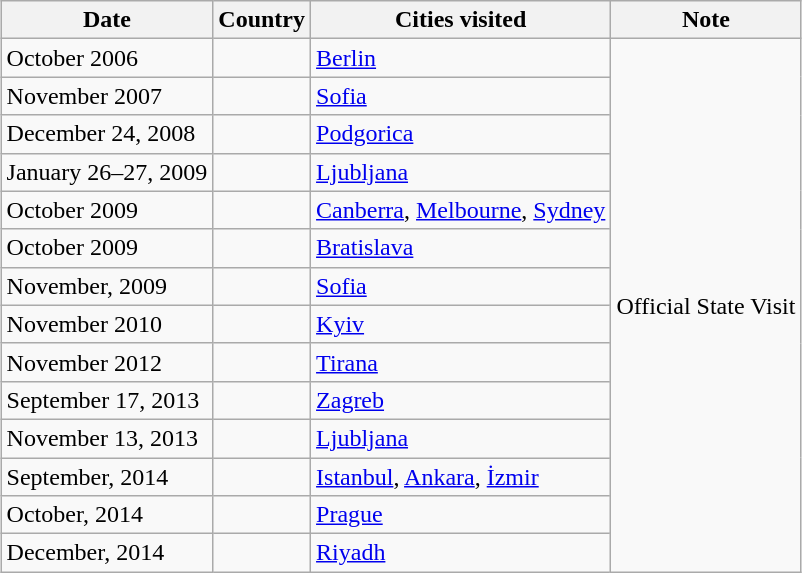<table class="wikitable sortable" style="margin:1em auto 1em auto;">
<tr>
<th class="unsortable">Date</th>
<th>Country</th>
<th class="unsortable">Cities visited</th>
<th class="unsortable">Note</th>
</tr>
<tr>
<td>October 2006</td>
<td></td>
<td><a href='#'>Berlin</a></td>
<td rowspan="14">Official State Visit</td>
</tr>
<tr>
<td>November 2007</td>
<td></td>
<td><a href='#'>Sofia</a></td>
</tr>
<tr>
<td>December 24, 2008</td>
<td></td>
<td><a href='#'>Podgorica</a></td>
</tr>
<tr>
<td>January 26–27, 2009</td>
<td></td>
<td><a href='#'>Ljubljana</a></td>
</tr>
<tr>
<td>October 2009</td>
<td></td>
<td><a href='#'>Canberra</a>, <a href='#'>Melbourne</a>, <a href='#'>Sydney</a></td>
</tr>
<tr>
<td>October 2009</td>
<td></td>
<td><a href='#'>Bratislava</a></td>
</tr>
<tr>
<td>November, 2009</td>
<td></td>
<td><a href='#'>Sofia</a></td>
</tr>
<tr>
<td>November 2010</td>
<td></td>
<td><a href='#'>Kyiv</a></td>
</tr>
<tr>
<td>November 2012</td>
<td></td>
<td><a href='#'>Tirana</a></td>
</tr>
<tr>
<td>September 17, 2013</td>
<td></td>
<td><a href='#'>Zagreb</a></td>
</tr>
<tr>
<td>November 13, 2013</td>
<td></td>
<td><a href='#'>Ljubljana</a></td>
</tr>
<tr>
<td>September, 2014</td>
<td></td>
<td><a href='#'>Istanbul</a>, <a href='#'>Ankara</a>, <a href='#'>İzmir</a></td>
</tr>
<tr>
<td>October, 2014</td>
<td></td>
<td><a href='#'>Prague</a></td>
</tr>
<tr>
<td>December, 2014</td>
<td></td>
<td><a href='#'>Riyadh</a></td>
</tr>
</table>
